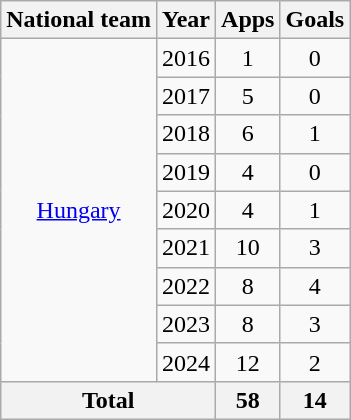<table class="wikitable" style="text-align:center">
<tr>
<th>National team</th>
<th>Year</th>
<th>Apps</th>
<th>Goals</th>
</tr>
<tr>
<td rowspan="9"><a href='#'>Hungary</a></td>
<td>2016</td>
<td>1</td>
<td>0</td>
</tr>
<tr>
<td>2017</td>
<td>5</td>
<td>0</td>
</tr>
<tr>
<td>2018</td>
<td>6</td>
<td>1</td>
</tr>
<tr>
<td>2019</td>
<td>4</td>
<td>0</td>
</tr>
<tr>
<td>2020</td>
<td>4</td>
<td>1</td>
</tr>
<tr>
<td>2021</td>
<td>10</td>
<td>3</td>
</tr>
<tr>
<td>2022</td>
<td>8</td>
<td>4</td>
</tr>
<tr>
<td>2023</td>
<td>8</td>
<td>3</td>
</tr>
<tr>
<td>2024</td>
<td>12</td>
<td>2</td>
</tr>
<tr>
<th colspan="2">Total</th>
<th>58</th>
<th>14</th>
</tr>
</table>
